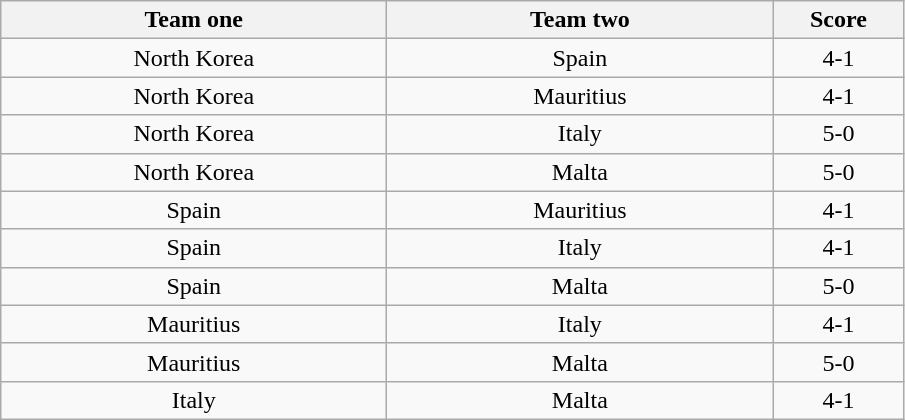<table class="wikitable" style="text-align: center">
<tr>
<th width=250>Team one</th>
<th width=250>Team two</th>
<th width=80>Score</th>
</tr>
<tr>
<td> North Korea</td>
<td> Spain</td>
<td>4-1</td>
</tr>
<tr>
<td> North Korea</td>
<td> Mauritius</td>
<td>4-1</td>
</tr>
<tr>
<td> North Korea</td>
<td> Italy</td>
<td>5-0</td>
</tr>
<tr>
<td> North Korea</td>
<td> Malta</td>
<td>5-0</td>
</tr>
<tr>
<td> Spain</td>
<td> Mauritius</td>
<td>4-1</td>
</tr>
<tr>
<td> Spain</td>
<td> Italy</td>
<td>4-1</td>
</tr>
<tr>
<td> Spain</td>
<td> Malta</td>
<td>5-0</td>
</tr>
<tr>
<td> Mauritius</td>
<td> Italy</td>
<td>4-1</td>
</tr>
<tr>
<td> Mauritius</td>
<td> Malta</td>
<td>5-0</td>
</tr>
<tr>
<td> Italy</td>
<td> Malta</td>
<td>4-1</td>
</tr>
</table>
